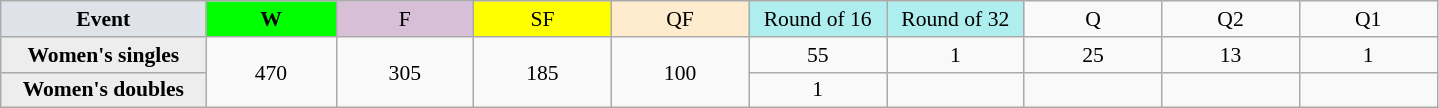<table class=wikitable style=font-size:90%;text-align:center>
<tr>
<td style="width:130px; background:#dfe2e9;"><strong>Event</strong></td>
<td style="width:80px; background:lime;"><strong>W</strong></td>
<td style="width:85px; background:thistle;">F</td>
<td style="width:85px; background:#ff0;">SF</td>
<td style="width:85px; background:#ffebcd;">QF</td>
<td style="width:85px; background:#afeeee;">Round of 16</td>
<td style="width:85px; background:#afeeee;">Round of 32</td>
<td width=85>Q</td>
<td width=85>Q2</td>
<td width=85>Q1</td>
</tr>
<tr>
<th style="background:#ededed;">Women's singles</th>
<td rowspan=2>470</td>
<td rowspan=2>305</td>
<td rowspan=2>185</td>
<td rowspan=2>100</td>
<td>55</td>
<td>1</td>
<td>25</td>
<td>13</td>
<td>1</td>
</tr>
<tr>
<th style="background:#ededed;">Women's doubles</th>
<td>1</td>
<td></td>
<td></td>
<td></td>
<td></td>
</tr>
</table>
